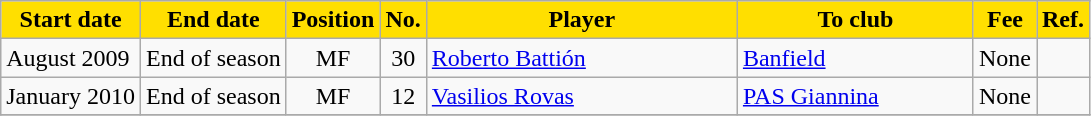<table class="wikitable sortable">
<tr>
<th style="background:#FFDF00; color:black;"><strong>Start date</strong></th>
<th style="background:#FFDF00; color:black;"><strong>End date</strong></th>
<th style="background:#FFDF00; color:black;"><strong>Position</strong></th>
<th style="background:#FFDF00; color:black;"><strong>No.</strong></th>
<th style="background:#FFDF00; color:black;"; width=200><strong>Player</strong></th>
<th style="background:#FFDF00; color:black;"; width=150><strong>To club</strong></th>
<th style="background:#FFDF00; color:black;"><strong>Fee</strong></th>
<th style="background:#FFDF00; color:black;"><strong>Ref.</strong></th>
</tr>
<tr>
<td>August 2009</td>
<td>End of season</td>
<td style="text-align:center;">MF</td>
<td style="text-align:center;">30</td>
<td style="text-align:left;"> <a href='#'>Roberto Battión</a></td>
<td style="text-align:left;"> <a href='#'>Banfield</a></td>
<td>None</td>
<td></td>
</tr>
<tr>
<td>January 2010</td>
<td>End of season</td>
<td style="text-align:center;">MF</td>
<td style="text-align:center;">12</td>
<td style="text-align:left;"> <a href='#'>Vasilios Rovas</a></td>
<td style="text-align:left;"> <a href='#'>PAS Giannina</a></td>
<td>None</td>
<td></td>
</tr>
<tr>
</tr>
</table>
